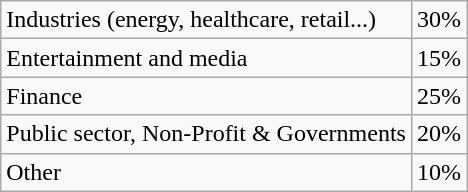<table class="wikitable">
<tr>
<td>Industries (energy, healthcare, retail...)</td>
<td>30%</td>
</tr>
<tr>
<td>Entertainment and media</td>
<td>15%</td>
</tr>
<tr>
<td>Finance</td>
<td>25%</td>
</tr>
<tr>
<td>Public sector, Non-Profit & Governments</td>
<td>20%</td>
</tr>
<tr>
<td>Other</td>
<td>10%</td>
</tr>
</table>
